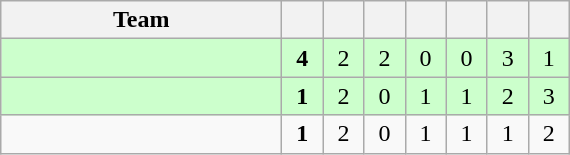<table class="wikitable" style="text-align: center;">
<tr>
<th width=180>Team</th>
<th width=20></th>
<th width=20></th>
<th width=20></th>
<th width=20></th>
<th width=20></th>
<th width=20></th>
<th width=20></th>
</tr>
<tr bgcolor=ccffcc>
<td align=left></td>
<td><strong>4</strong></td>
<td>2</td>
<td>2</td>
<td>0</td>
<td>0</td>
<td>3</td>
<td>1</td>
</tr>
<tr bgcolor=ccffcc>
<td align=left></td>
<td><strong>1</strong></td>
<td>2</td>
<td>0</td>
<td>1</td>
<td>1</td>
<td>2</td>
<td>3</td>
</tr>
<tr>
<td align=left></td>
<td><strong>1</strong></td>
<td>2</td>
<td>0</td>
<td>1</td>
<td>1</td>
<td>1</td>
<td>2</td>
</tr>
</table>
